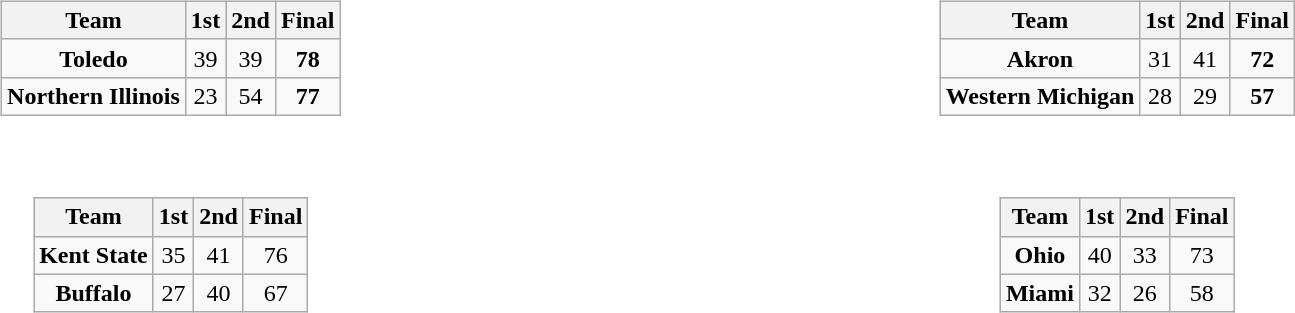<table style="background:transparent; text-align:center; width:100%;">
<tr align=center>
<td width="50%" align="center"><br><table class="wikitable" style="text-align:center">
<tr>
<th>Team</th>
<th>1st</th>
<th>2nd</th>
<th>Final</th>
</tr>
<tr>
<td><strong>Toledo</strong></td>
<td>39</td>
<td>39</td>
<td><strong>78</strong></td>
</tr>
<tr>
<td><strong>Northern Illinois</strong></td>
<td>23</td>
<td>54</td>
<td><strong>77</strong></td>
</tr>
</table>
</td>
<td width="50%" align="center"><br><table class="wikitable" style="text-align:center">
<tr>
<th>Team</th>
<th>1st</th>
<th>2nd</th>
<th>Final</th>
</tr>
<tr>
<td><strong>Akron</strong></td>
<td>31</td>
<td>41</td>
<td><strong>72</strong></td>
</tr>
<tr>
<td><strong>Western Michigan</strong></td>
<td>28</td>
<td>29</td>
<td><strong>57</strong></td>
</tr>
</table>
</td>
</tr>
<tr align=center>
<td width="50%" align="center"><br><table class="wikitable" style="text-align:center">
<tr>
<th>Team</th>
<th>1st</th>
<th>2nd</th>
<th>Final</th>
</tr>
<tr>
<td><strong>Kent State</strong></td>
<td>35</td>
<td>41</td>
<td>76</td>
</tr>
<tr>
<td><strong>Buffalo</strong></td>
<td>27</td>
<td>40</td>
<td>67</td>
</tr>
</table>
</td>
<td width="50%" align="center"><br><table class="wikitable" style="text-align:center">
<tr>
<th>Team</th>
<th>1st</th>
<th>2nd</th>
<th>Final</th>
</tr>
<tr>
<td><strong>Ohio</strong></td>
<td>40</td>
<td>33</td>
<td>73</td>
</tr>
<tr>
<td><strong>Miami</strong></td>
<td>32</td>
<td>26</td>
<td>58</td>
</tr>
</table>
</td>
</tr>
</table>
